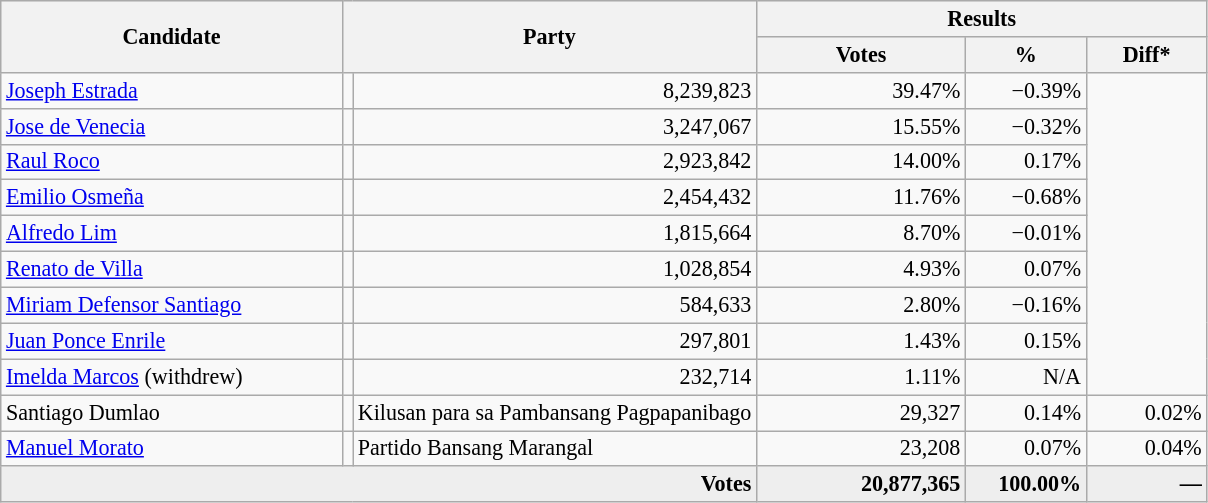<table class=wikitable style="text-align:right; font-size:92%;">
<tr bgcolor="#EEEEEE" align="center">
<th rowspan="2" style="width: 15em">Candidate</th>
<th rowspan="2" colspan="2" style="width: 15em">Party</th>
<th style="width: 14em" colspan="3">Results</th>
</tr>
<tr bgcolor="#EEEEEE" align="center">
<th style="width: 9em">Votes</th>
<th style="width: 5em">%</th>
<th style="width: 5em">Diff*</th>
</tr>
<tr>
<td align=left><a href='#'>Joseph Estrada</a></td>
<td></td>
<td>8,239,823</td>
<td>39.47%</td>
<td>−0.39%</td>
</tr>
<tr>
<td align=left><a href='#'>Jose de Venecia</a></td>
<td></td>
<td>3,247,067</td>
<td>15.55%</td>
<td>−0.32%</td>
</tr>
<tr>
<td align=left><a href='#'>Raul Roco</a></td>
<td></td>
<td>2,923,842</td>
<td>14.00%</td>
<td>0.17%</td>
</tr>
<tr>
<td align=left><a href='#'>Emilio Osmeña</a></td>
<td></td>
<td>2,454,432</td>
<td>11.76%</td>
<td>−0.68%</td>
</tr>
<tr>
<td align=left><a href='#'>Alfredo Lim</a></td>
<td></td>
<td>1,815,664</td>
<td>8.70%</td>
<td>−0.01%</td>
</tr>
<tr>
<td align=left><a href='#'>Renato de Villa</a></td>
<td></td>
<td>1,028,854</td>
<td>4.93%</td>
<td>0.07%</td>
</tr>
<tr>
<td align=left><a href='#'>Miriam Defensor Santiago</a></td>
<td></td>
<td>584,633</td>
<td>2.80%</td>
<td>−0.16%</td>
</tr>
<tr>
<td align=left><a href='#'>Juan Ponce Enrile</a></td>
<td></td>
<td>297,801</td>
<td>1.43%</td>
<td>0.15%</td>
</tr>
<tr>
<td align=left><a href='#'>Imelda Marcos</a> (withdrew)</td>
<td></td>
<td>232,714</td>
<td>1.11%</td>
<td>N/A</td>
</tr>
<tr>
<td align=left>Santiago Dumlao</td>
<td></td>
<td align=left>Kilusan para sa Pambansang Pagpapanibago</td>
<td>29,327</td>
<td>0.14%</td>
<td>0.02%</td>
</tr>
<tr>
<td align=left><a href='#'>Manuel Morato</a></td>
<td></td>
<td align=left>Partido Bansang Marangal</td>
<td>23,208</td>
<td>0.07%</td>
<td>0.04%</td>
</tr>
<tr bgcolor="#EEEEEE" style="font-weight:bold">
<td colspan="3" align="right">Votes</td>
<td align="right">20,877,365</td>
<td align="right">100.00%</td>
<td align="right">—</td>
</tr>
</table>
